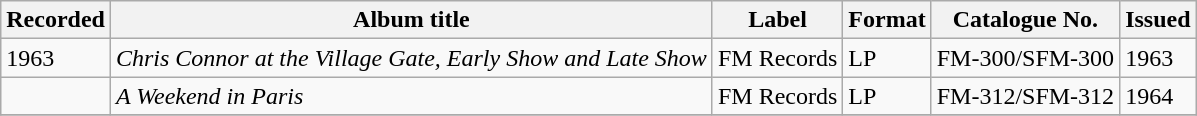<table class="wikitable">
<tr>
<th>Recorded</th>
<th>Album title</th>
<th>Label</th>
<th>Format</th>
<th>Catalogue No.</th>
<th>Issued</th>
</tr>
<tr>
<td>1963</td>
<td><em>Chris Connor at the Village Gate, Early Show and Late Show</em></td>
<td>FM Records</td>
<td>LP</td>
<td>FM-300/SFM-300</td>
<td>1963</td>
</tr>
<tr>
<td></td>
<td><em>A Weekend in Paris</em></td>
<td>FM Records</td>
<td>LP</td>
<td>FM-312/SFM-312</td>
<td>1964</td>
</tr>
<tr>
</tr>
</table>
